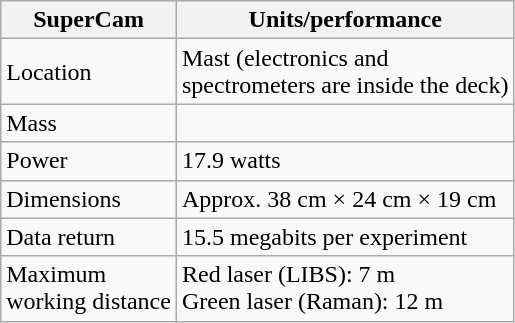<table class="wikitable floatright">
<tr>
<th>SuperCam</th>
<th>Units/performance</th>
</tr>
<tr>
<td>Location</td>
<td>Mast (electronics and<br>spectrometers are inside the deck)</td>
</tr>
<tr>
<td>Mass</td>
<td></td>
</tr>
<tr>
<td>Power</td>
<td>17.9 watts</td>
</tr>
<tr>
<td>Dimensions</td>
<td>Approx. 38 cm × 24 cm × 19 cm</td>
</tr>
<tr>
<td>Data return</td>
<td>15.5 megabits per experiment</td>
</tr>
<tr>
<td>Maximum <br>working distance</td>
<td>Red laser (LIBS): 7 m <br>Green laser (Raman): 12 m <br></td>
</tr>
</table>
